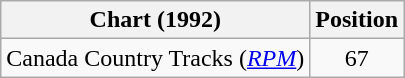<table class="wikitable sortable">
<tr>
<th scope="col">Chart (1992)</th>
<th scope="col">Position</th>
</tr>
<tr>
<td>Canada Country Tracks (<em><a href='#'>RPM</a></em>)</td>
<td align="center">67</td>
</tr>
</table>
